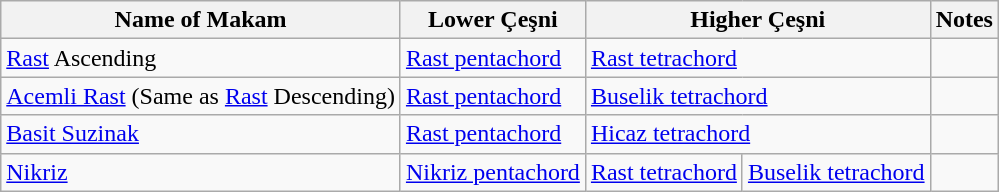<table class="wikitable">
<tr>
<th>Name of Makam</th>
<th>Lower Çeşni</th>
<th colspan="2">Higher Çeşni</th>
<th>Notes</th>
</tr>
<tr>
<td><a href='#'>Rast</a> Ascending</td>
<td><a href='#'>Rast pentachord</a></td>
<td colspan="2"><a href='#'>Rast tetrachord</a></td>
<td></td>
</tr>
<tr>
<td><a href='#'>Acemli Rast</a> (Same as <a href='#'>Rast</a> Descending)</td>
<td><a href='#'>Rast pentachord</a></td>
<td colspan="2"><a href='#'>Buselik tetrachord</a></td>
<td></td>
</tr>
<tr>
<td><a href='#'>Basit Suzinak</a></td>
<td><a href='#'>Rast pentachord</a></td>
<td colspan="2"><a href='#'>Hicaz tetrachord</a></td>
<td></td>
</tr>
<tr>
<td><a href='#'>Nikriz</a></td>
<td><a href='#'>Nikriz pentachord</a></td>
<td><a href='#'>Rast tetrachord</a></td>
<td><a href='#'>Buselik tetrachord</a></td>
<td></td>
</tr>
</table>
